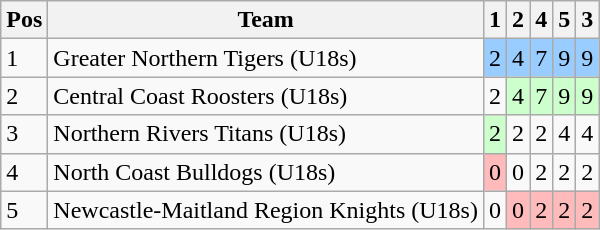<table class="wikitable">
<tr>
<th>Pos</th>
<th>Team</th>
<th>1</th>
<th>2</th>
<th>4</th>
<th>5</th>
<th>3</th>
</tr>
<tr>
<td>1</td>
<td> Greater Northern Tigers (U18s)</td>
<td style="background:#99ccff;">2</td>
<td style="background:#99ccff;">4</td>
<td style="background:#99ccff;">7</td>
<td style="background:#99ccff;">9</td>
<td style="background:#99ccff;">9</td>
</tr>
<tr>
<td>2</td>
<td> Central Coast Roosters (U18s)</td>
<td>2</td>
<td style="background:#ccffcc;">4</td>
<td style="background:#ccffcc;">7</td>
<td style="background:#ccffcc;">9</td>
<td style="background:#ccffcc;">9</td>
</tr>
<tr>
<td>3</td>
<td> Northern Rivers Titans (U18s)</td>
<td style="background:#ccffcc;">2</td>
<td>2</td>
<td>2</td>
<td>4</td>
<td>4</td>
</tr>
<tr>
<td>4</td>
<td> North Coast Bulldogs (U18s)</td>
<td style="background:#ffbbbb;">0</td>
<td>0</td>
<td>2</td>
<td>2</td>
<td>2</td>
</tr>
<tr>
<td>5</td>
<td> Newcastle-Maitland Region Knights (U18s)</td>
<td>0</td>
<td style="background:#ffbbbb;">0</td>
<td style="background:#ffbbbb;">2</td>
<td style="background:#ffbbbb;">2</td>
<td style="background:#ffbbbb;">2</td>
</tr>
</table>
